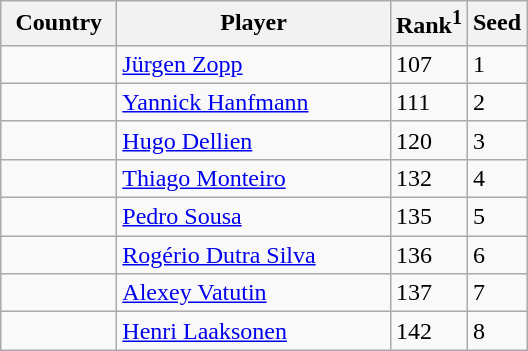<table class="sortable wikitable">
<tr>
<th width="70">Country</th>
<th width="175">Player</th>
<th>Rank<sup>1</sup></th>
<th>Seed</th>
</tr>
<tr>
<td></td>
<td><a href='#'>Jürgen Zopp</a></td>
<td>107</td>
<td>1</td>
</tr>
<tr>
<td></td>
<td><a href='#'>Yannick Hanfmann</a></td>
<td>111</td>
<td>2</td>
</tr>
<tr>
<td></td>
<td><a href='#'>Hugo Dellien</a></td>
<td>120</td>
<td>3</td>
</tr>
<tr>
<td></td>
<td><a href='#'>Thiago Monteiro</a></td>
<td>132</td>
<td>4</td>
</tr>
<tr>
<td></td>
<td><a href='#'>Pedro Sousa</a></td>
<td>135</td>
<td>5</td>
</tr>
<tr>
<td></td>
<td><a href='#'>Rogério Dutra Silva</a></td>
<td>136</td>
<td>6</td>
</tr>
<tr>
<td></td>
<td><a href='#'>Alexey Vatutin</a></td>
<td>137</td>
<td>7</td>
</tr>
<tr>
<td></td>
<td><a href='#'>Henri Laaksonen</a></td>
<td>142</td>
<td>8</td>
</tr>
</table>
